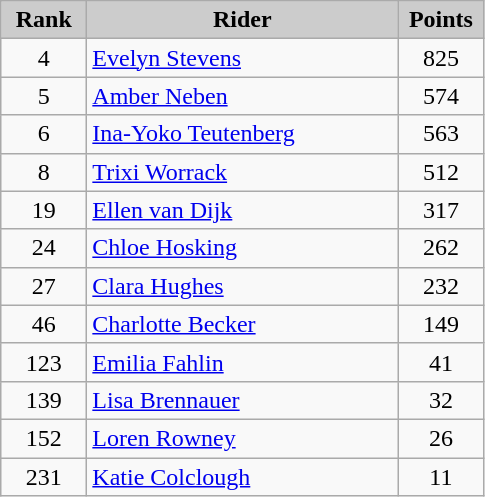<table class="wikitable alternance" style="text-align:center;">
<tr>
<th scope="col" style="background-color:#CCCCCC; width:50px;">Rank</th>
<th scope="col" style="background-color:#CCCCCC; width:200px;">Rider</th>
<th scope="col" style="background-color:#CCCCCC; width:50px;">Points</th>
</tr>
<tr>
<td>4</td>
<td style="text-align:left;"> <a href='#'>Evelyn Stevens</a></td>
<td>825</td>
</tr>
<tr>
<td>5</td>
<td style="text-align:left;"> <a href='#'>Amber Neben</a></td>
<td>574</td>
</tr>
<tr>
<td>6</td>
<td style="text-align:left;"> <a href='#'>Ina-Yoko Teutenberg</a></td>
<td>563</td>
</tr>
<tr>
<td>8</td>
<td style="text-align:left;"> <a href='#'>Trixi Worrack</a></td>
<td>512</td>
</tr>
<tr>
<td>19</td>
<td style="text-align:left;"> <a href='#'>Ellen van Dijk</a></td>
<td>317</td>
</tr>
<tr>
<td>24</td>
<td style="text-align:left;"> <a href='#'>Chloe Hosking</a></td>
<td>262</td>
</tr>
<tr>
<td>27</td>
<td style="text-align:left;"> <a href='#'>Clara Hughes</a></td>
<td>232</td>
</tr>
<tr>
<td>46</td>
<td style="text-align:left;"> <a href='#'>Charlotte Becker</a></td>
<td>149</td>
</tr>
<tr>
<td>123</td>
<td style="text-align:left;"> <a href='#'>Emilia Fahlin</a></td>
<td>41</td>
</tr>
<tr>
<td>139</td>
<td style="text-align:left;"> <a href='#'>Lisa Brennauer</a></td>
<td>32</td>
</tr>
<tr>
<td>152</td>
<td style="text-align:left;"> <a href='#'>Loren Rowney</a></td>
<td>26</td>
</tr>
<tr>
<td>231</td>
<td style="text-align:left;"> <a href='#'>Katie Colclough</a></td>
<td>11</td>
</tr>
</table>
